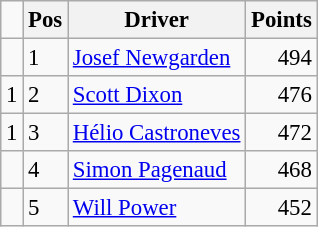<table class="wikitable" style="font-size: 95%;">
<tr>
<td></td>
<th>Pos</th>
<th>Driver</th>
<th>Points</th>
</tr>
<tr>
<td align="left"></td>
<td>1</td>
<td> <a href='#'>Josef Newgarden</a></td>
<td align="right">494</td>
</tr>
<tr>
<td align="left"> 1</td>
<td>2</td>
<td> <a href='#'>Scott Dixon</a></td>
<td align="right">476</td>
</tr>
<tr>
<td align="left"> 1</td>
<td>3</td>
<td> <a href='#'>Hélio Castroneves</a></td>
<td align="right">472</td>
</tr>
<tr>
<td align="left"></td>
<td>4</td>
<td> <a href='#'>Simon Pagenaud</a></td>
<td align="right">468</td>
</tr>
<tr>
<td align="left"></td>
<td>5</td>
<td> <a href='#'>Will Power</a></td>
<td align="right">452</td>
</tr>
</table>
